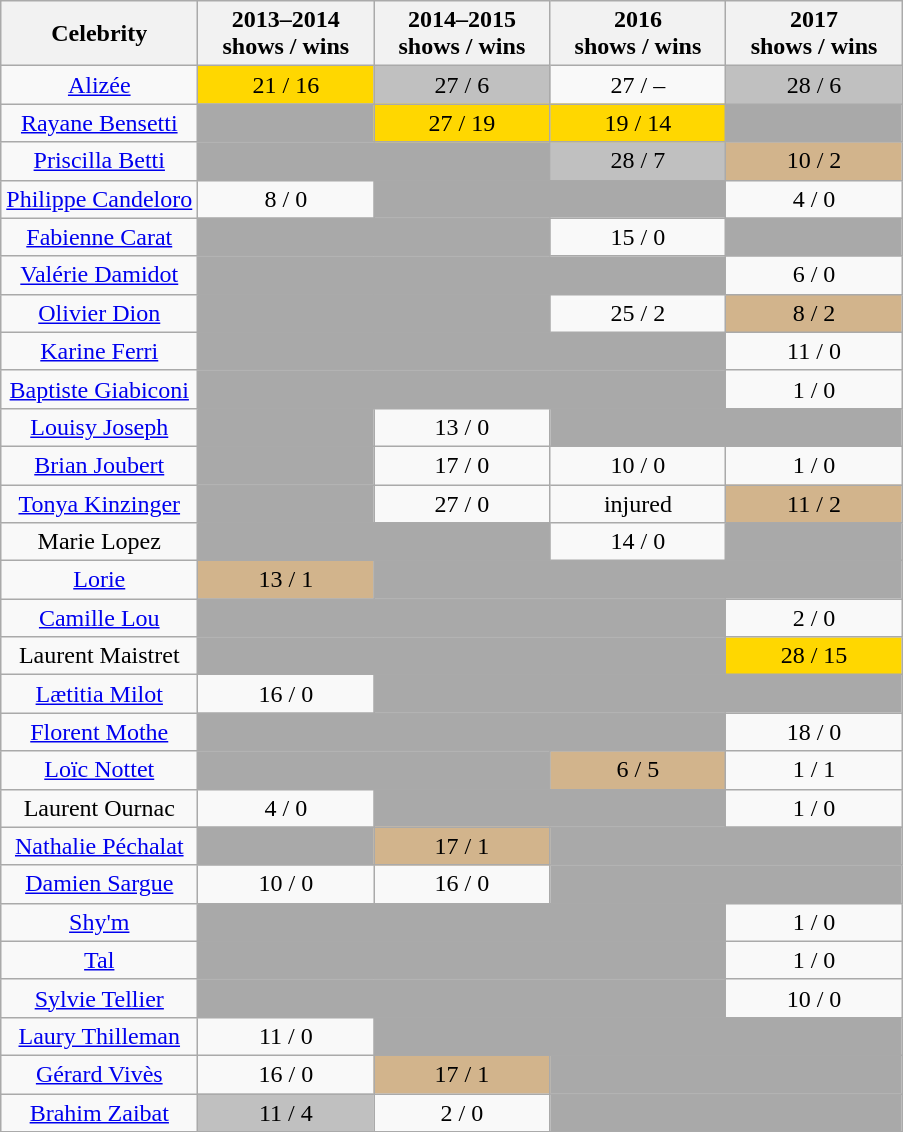<table class="wikitable sortable" style="text-align:center">
<tr>
<th>Celebrity</th>
<th style="width: 110px;">2013–2014<br>shows / wins</th>
<th style="width: 110px;">2014–2015<br>shows / wins</th>
<th style="width: 110px;">2016<br>shows / wins</th>
<th style="width: 110px;">2017<br>shows / wins</th>
</tr>
<tr>
<td><a href='#'>Alizée</a></td>
<td style="background:gold;">21 / 16</td>
<td style="background:silver;">27 / 6</td>
<td>27 / – </td>
<td style="background:silver;">28 / 6</td>
</tr>
<tr>
<td><a href='#'>Rayane Bensetti</a></td>
<td style="background:darkgray;"></td>
<td style="background:gold;">27 / 19</td>
<td style="background:gold;">19 / 14</td>
<td style="background:darkgray;"></td>
</tr>
<tr>
<td><a href='#'>Priscilla Betti</a></td>
<td style="background:darkgray;" colspan="2"></td>
<td style="background:silver;">28 / 7</td>
<td style="background:tan;">10 / 2</td>
</tr>
<tr>
<td><a href='#'>Philippe Candeloro</a></td>
<td>8 / 0</td>
<td style="background:darkgray;" colspan="2"></td>
<td>4 / 0</td>
</tr>
<tr>
<td><a href='#'>Fabienne Carat</a></td>
<td style="background:darkgray;" colspan="2"></td>
<td>15 / 0</td>
<td style="background:darkgray;"></td>
</tr>
<tr>
<td><a href='#'>Valérie Damidot</a></td>
<td style="background:darkgray;" colspan="3"></td>
<td>6 / 0</td>
</tr>
<tr>
<td><a href='#'>Olivier Dion</a></td>
<td style="background:darkgray;" colspan="2"></td>
<td>25 / 2</td>
<td style="background:tan;">8 / 2</td>
</tr>
<tr>
<td><a href='#'>Karine Ferri</a></td>
<td style="background:darkgray;" colspan="3"></td>
<td>11 / 0</td>
</tr>
<tr>
<td><a href='#'>Baptiste Giabiconi</a></td>
<td style="background:darkgray;" colspan="3"></td>
<td>1 / 0</td>
</tr>
<tr>
<td><a href='#'>Louisy Joseph</a></td>
<td style="background:darkgray;"></td>
<td>13 / 0</td>
<td style="background:darkgray;" colspan="2"></td>
</tr>
<tr>
<td><a href='#'>Brian Joubert</a></td>
<td style="background:darkgray;"></td>
<td>17 / 0</td>
<td>10 / 0</td>
<td>1 / 0</td>
</tr>
<tr>
<td><a href='#'>Tonya Kinzinger</a></td>
<td style="background:darkgray;"></td>
<td>27 / 0</td>
<td>injured</td>
<td style="background:tan;">11 / 2</td>
</tr>
<tr>
<td>Marie Lopez</td>
<td style="background:darkgray;" colspan="2"></td>
<td>14 / 0</td>
<td style="background:darkgray;"></td>
</tr>
<tr>
<td><a href='#'>Lorie</a></td>
<td style="background:tan;">13 / 1</td>
<td style="background:darkgray;" colspan="3"></td>
</tr>
<tr>
<td><a href='#'>Camille Lou</a></td>
<td style="background:darkgray;" colspan="3"></td>
<td>2 / 0</td>
</tr>
<tr>
<td>Laurent Maistret</td>
<td style="background:darkgray;" colspan="3"></td>
<td style="background:gold;">28 / 15</td>
</tr>
<tr>
<td><a href='#'>Lætitia Milot</a></td>
<td>16 / 0</td>
<td style="background:darkgray;" colspan="3"></td>
</tr>
<tr>
<td><a href='#'>Florent Mothe</a></td>
<td style="background:darkgray;" colspan="3"></td>
<td>18 / 0</td>
</tr>
<tr>
<td><a href='#'>Loïc Nottet</a></td>
<td style="background:darkgray;" colspan="2"></td>
<td style="background:tan;">6 / 5</td>
<td>1 / 1</td>
</tr>
<tr>
<td>Laurent Ournac</td>
<td>4 / 0</td>
<td style="background:darkgray;" colspan="2"></td>
<td>1 / 0</td>
</tr>
<tr>
<td><a href='#'>Nathalie Péchalat</a></td>
<td style="background:darkgray;"></td>
<td style="background:tan;">17 / 1</td>
<td style="background:darkgray;" colspan="2"></td>
</tr>
<tr>
<td><a href='#'>Damien Sargue</a></td>
<td>10 / 0</td>
<td>16 / 0</td>
<td style="background:darkgray;" colspan="2"></td>
</tr>
<tr>
<td><a href='#'>Shy'm</a></td>
<td style="background:darkgray;" colspan="3"></td>
<td>1 / 0</td>
</tr>
<tr>
<td><a href='#'>Tal</a></td>
<td style="background:darkgray;" colspan="3"></td>
<td>1 / 0</td>
</tr>
<tr>
<td><a href='#'>Sylvie Tellier</a></td>
<td style="background:darkgray;" colspan="3"></td>
<td>10 / 0</td>
</tr>
<tr>
<td><a href='#'>Laury Thilleman</a></td>
<td>11 / 0</td>
<td style="background:darkgray;" colspan="3"></td>
</tr>
<tr>
<td><a href='#'>Gérard Vivès</a></td>
<td>16 / 0</td>
<td style="background:tan;">17 / 1</td>
<td style="background:darkgray;" colspan="2"></td>
</tr>
<tr>
<td><a href='#'>Brahim Zaibat</a></td>
<td style="background:silver;">11 / 4</td>
<td>2 / 0</td>
<td style="background:darkgray;" colspan="2"></td>
</tr>
<tr>
</tr>
</table>
